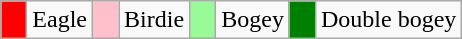<table class="wikitable" span = 50>
<tr>
<td style="background:Red; width:10px;"></td>
<td>Eagle</td>
<td style="background:Pink; width:10px;"></td>
<td>Birdie</td>
<td style="background:PaleGreen; width:10px;"></td>
<td>Bogey</td>
<td style="background:Green; width:10px;"></td>
<td>Double bogey</td>
</tr>
</table>
